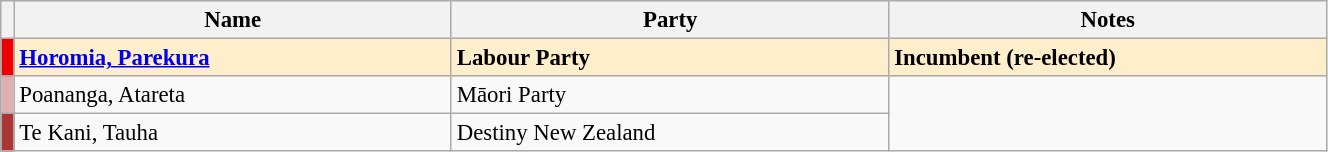<table class="wikitable" width="70%" style="font-size:95%;">
<tr>
<th width=1%></th>
<th width=33%>Name</th>
<th width=33%>Party</th>
<th width=33%>Notes</th>
</tr>
<tr ---- bgcolor=#FFEECC>
<td bgcolor=#ee0000></td>
<td><strong><a href='#'>Horomia, Parekura</a></strong></td>
<td><strong>Labour Party</strong></td>
<td><strong>Incumbent (re-elected)</strong></td>
</tr>
<tr -->
<td bgcolor=#e0afaf></td>
<td>Poananga, Atareta</td>
<td>Māori Party</td>
</tr>
<tr -->
<td bgcolor=#aa3535></td>
<td>Te Kani, Tauha</td>
<td>Destiny New Zealand</td>
</tr>
</table>
